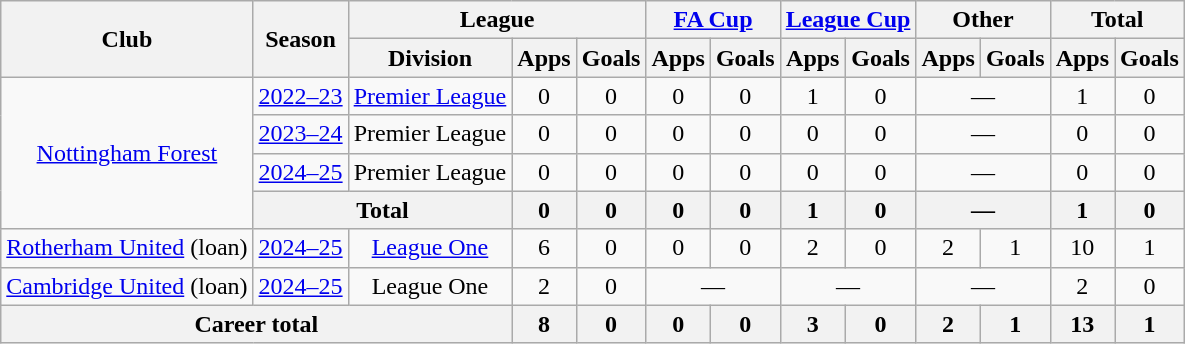<table class="wikitable" style="text-align: center">
<tr>
<th rowspan="2">Club</th>
<th rowspan="2">Season</th>
<th colspan="3">League</th>
<th colspan="2"><a href='#'>FA Cup</a></th>
<th colspan="2"><a href='#'>League Cup</a></th>
<th colspan="2">Other</th>
<th colspan="2">Total</th>
</tr>
<tr>
<th>Division</th>
<th>Apps</th>
<th>Goals</th>
<th>Apps</th>
<th>Goals</th>
<th>Apps</th>
<th>Goals</th>
<th>Apps</th>
<th>Goals</th>
<th>Apps</th>
<th>Goals</th>
</tr>
<tr>
<td rowspan="4"><a href='#'>Nottingham Forest</a></td>
<td><a href='#'>2022–23</a></td>
<td><a href='#'>Premier League</a></td>
<td>0</td>
<td>0</td>
<td>0</td>
<td>0</td>
<td>1</td>
<td>0</td>
<td colspan="2">—</td>
<td>1</td>
<td>0</td>
</tr>
<tr>
<td><a href='#'>2023–24</a></td>
<td>Premier League</td>
<td>0</td>
<td>0</td>
<td>0</td>
<td>0</td>
<td>0</td>
<td>0</td>
<td colspan="2">—</td>
<td>0</td>
<td>0</td>
</tr>
<tr>
<td><a href='#'>2024–25</a></td>
<td>Premier League</td>
<td>0</td>
<td>0</td>
<td>0</td>
<td>0</td>
<td>0</td>
<td>0</td>
<td colspan="2">—</td>
<td>0</td>
<td>0</td>
</tr>
<tr>
<th colspan="2">Total</th>
<th>0</th>
<th>0</th>
<th>0</th>
<th>0</th>
<th>1</th>
<th>0</th>
<th colspan="2">—</th>
<th>1</th>
<th>0</th>
</tr>
<tr>
<td><a href='#'>Rotherham United</a> (loan)</td>
<td><a href='#'>2024–25</a></td>
<td><a href='#'>League One</a></td>
<td>6</td>
<td>0</td>
<td>0</td>
<td>0</td>
<td>2</td>
<td>0</td>
<td>2</td>
<td>1</td>
<td>10</td>
<td>1</td>
</tr>
<tr>
<td><a href='#'>Cambridge United</a> (loan)</td>
<td><a href='#'>2024–25</a></td>
<td>League One</td>
<td>2</td>
<td>0</td>
<td colspan=2>—</td>
<td colspan=2>—</td>
<td colspan=2>—</td>
<td>2</td>
<td>0</td>
</tr>
<tr>
<th colspan="3">Career total</th>
<th>8</th>
<th>0</th>
<th>0</th>
<th>0</th>
<th>3</th>
<th>0</th>
<th>2</th>
<th>1</th>
<th>13</th>
<th>1</th>
</tr>
</table>
